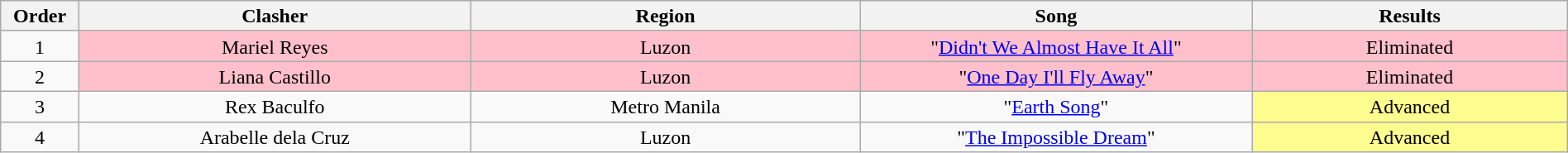<table class="wikitable" style="text-align:center; line-height:17px; width:100%;">
<tr>
<th width="5%">Order</th>
<th width="25%">Clasher</th>
<th>Region</th>
<th width="25%">Song</th>
<th>Results</th>
</tr>
<tr>
<td>1</td>
<td style="background:pink;">Mariel Reyes</td>
<td style="background:pink;">Luzon</td>
<td style="background:pink;">"<a href='#'>Didn't We Almost Have It All</a>"</td>
<td style="background:pink;">Eliminated</td>
</tr>
<tr>
<td>2</td>
<td style="background:pink;">Liana Castillo</td>
<td style="background:pink;">Luzon</td>
<td style="background:pink;">"<a href='#'>One Day I'll Fly Away</a>"</td>
<td style="background:pink;">Eliminated</td>
</tr>
<tr>
<td>3</td>
<td>Rex Baculfo</td>
<td>Metro Manila</td>
<td>"<a href='#'>Earth Song</a>"</td>
<td style="background:#fdfc8f;">Advanced</td>
</tr>
<tr>
<td>4</td>
<td>Arabelle dela Cruz</td>
<td>Luzon</td>
<td>"<a href='#'>The Impossible Dream</a>"</td>
<td style="background:#fdfc8f;">Advanced</td>
</tr>
</table>
